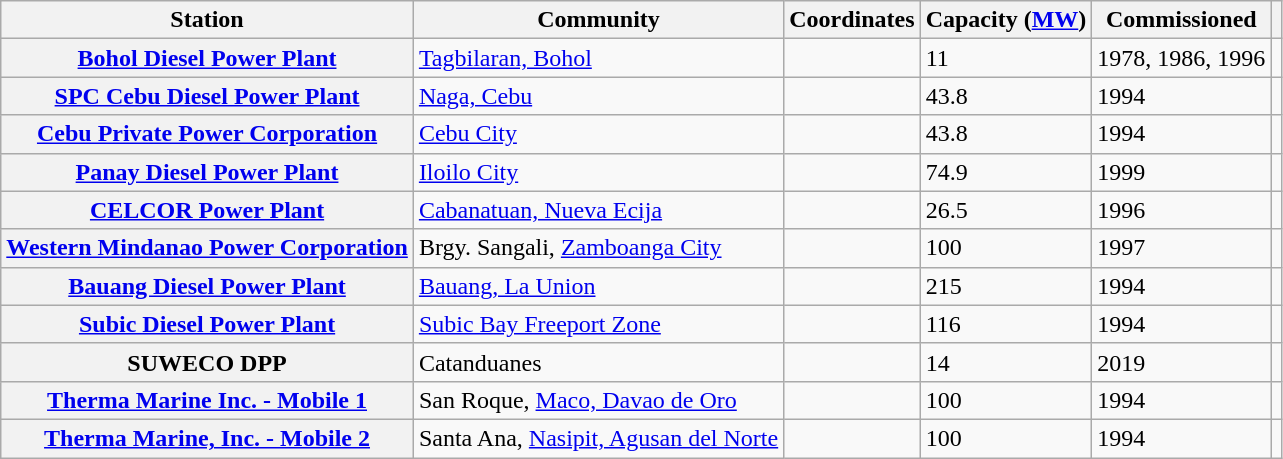<table class="wikitable sortable plainrowheaders">
<tr>
<th scope="col">Station</th>
<th scope="col">Community</th>
<th scope="col">Coordinates</th>
<th scope="col">Capacity (<a href='#'>MW</a>)</th>
<th scope="col">Commissioned</th>
<th scope="col" class="unsortable"></th>
</tr>
<tr>
<th scope="row"><a href='#'>Bohol Diesel Power Plant</a></th>
<td><a href='#'>Tagbilaran, Bohol</a></td>
<td></td>
<td>11</td>
<td>1978, 1986, 1996</td>
<td></td>
</tr>
<tr>
<th scope="row"><a href='#'>SPC Cebu Diesel Power Plant</a></th>
<td><a href='#'>Naga, Cebu</a></td>
<td></td>
<td>43.8</td>
<td>1994</td>
<td></td>
</tr>
<tr>
<th scope="row"><a href='#'>Cebu Private Power Corporation</a></th>
<td><a href='#'>Cebu City</a></td>
<td></td>
<td>43.8</td>
<td>1994</td>
<td></td>
</tr>
<tr>
<th scope="row"><a href='#'>Panay Diesel Power Plant</a></th>
<td><a href='#'>Iloilo City</a></td>
<td></td>
<td>74.9</td>
<td>1999</td>
<td></td>
</tr>
<tr>
<th scope="row"><a href='#'>CELCOR Power Plant</a></th>
<td><a href='#'>Cabanatuan, Nueva Ecija</a></td>
<td></td>
<td>26.5</td>
<td>1996</td>
<td></td>
</tr>
<tr>
<th scope="row"><a href='#'>Western Mindanao Power Corporation</a></th>
<td>Brgy. Sangali, <a href='#'>Zamboanga City</a></td>
<td></td>
<td>100</td>
<td>1997</td>
<td></td>
</tr>
<tr>
<th scope="row"><a href='#'>Bauang Diesel Power Plant</a></th>
<td><a href='#'>Bauang, La Union</a></td>
<td></td>
<td>215</td>
<td>1994</td>
<td></td>
</tr>
<tr>
<th scope="row"><a href='#'>Subic Diesel Power Plant</a></th>
<td><a href='#'>Subic Bay Freeport Zone</a></td>
<td></td>
<td>116</td>
<td>1994</td>
<td></td>
</tr>
<tr>
<th>SUWECO DPP</th>
<td>Catanduanes</td>
<td></td>
<td>14</td>
<td>2019</td>
<td></td>
</tr>
<tr>
<th scope="row"><a href='#'>Therma Marine Inc. - Mobile 1</a></th>
<td>San Roque, <a href='#'>Maco, Davao de Oro</a></td>
<td></td>
<td>100</td>
<td>1994</td>
<td></td>
</tr>
<tr>
<th scope="row"><a href='#'>Therma Marine, Inc. - Mobile 2</a></th>
<td>Santa Ana, <a href='#'>Nasipit, Agusan del Norte</a></td>
<td></td>
<td>100</td>
<td>1994</td>
<td></td>
</tr>
</table>
